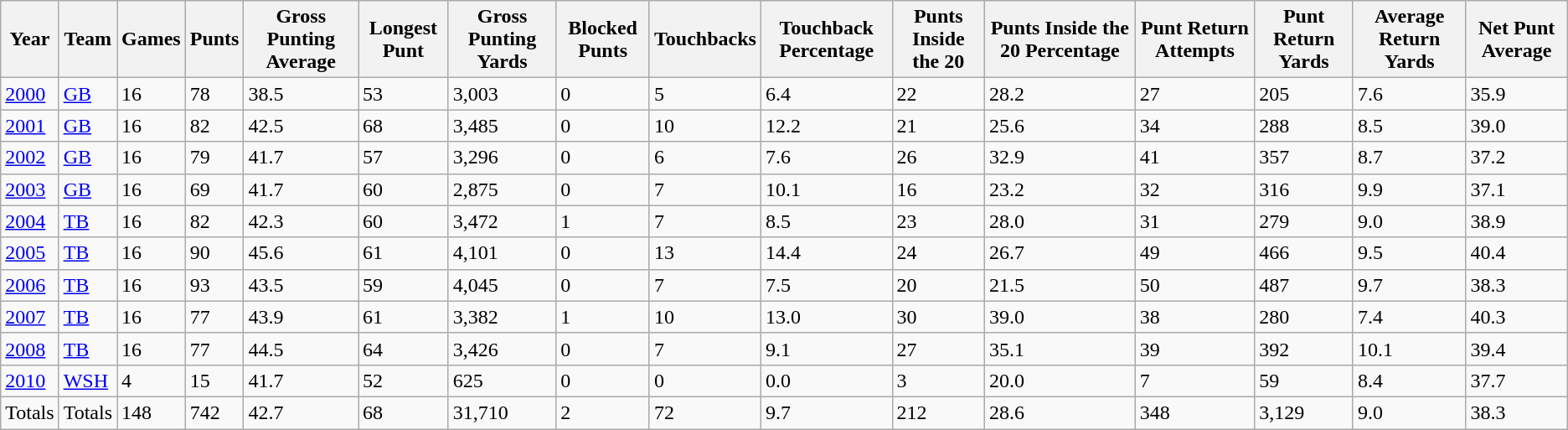<table class="wikitable">
<tr>
<th>Year</th>
<th>Team</th>
<th>Games</th>
<th>Punts</th>
<th>Gross Punting Average</th>
<th>Longest Punt</th>
<th>Gross Punting Yards</th>
<th>Blocked Punts</th>
<th>Touchbacks</th>
<th>Touchback Percentage</th>
<th>Punts Inside the 20</th>
<th>Punts Inside the 20 Percentage</th>
<th>Punt Return Attempts</th>
<th>Punt Return Yards</th>
<th>Average Return Yards</th>
<th>Net Punt Average</th>
</tr>
<tr>
<td><a href='#'>2000</a></td>
<td><a href='#'>GB</a></td>
<td>16</td>
<td>78</td>
<td>38.5</td>
<td>53</td>
<td>3,003</td>
<td>0</td>
<td>5</td>
<td>6.4</td>
<td>22</td>
<td>28.2</td>
<td>27</td>
<td>205</td>
<td>7.6</td>
<td>35.9</td>
</tr>
<tr>
<td><a href='#'>2001</a></td>
<td><a href='#'>GB</a></td>
<td>16</td>
<td>82</td>
<td>42.5</td>
<td>68</td>
<td>3,485</td>
<td>0</td>
<td>10</td>
<td>12.2</td>
<td>21</td>
<td>25.6</td>
<td>34</td>
<td>288</td>
<td>8.5</td>
<td>39.0</td>
</tr>
<tr>
<td><a href='#'>2002</a></td>
<td><a href='#'>GB</a></td>
<td>16</td>
<td>79</td>
<td>41.7</td>
<td>57</td>
<td>3,296</td>
<td>0</td>
<td>6</td>
<td>7.6</td>
<td>26</td>
<td>32.9</td>
<td>41</td>
<td>357</td>
<td>8.7</td>
<td>37.2</td>
</tr>
<tr>
<td><a href='#'>2003</a></td>
<td><a href='#'>GB</a></td>
<td>16</td>
<td>69</td>
<td>41.7</td>
<td>60</td>
<td>2,875</td>
<td>0</td>
<td>7</td>
<td>10.1</td>
<td>16</td>
<td>23.2</td>
<td>32</td>
<td>316</td>
<td>9.9</td>
<td>37.1</td>
</tr>
<tr>
<td><a href='#'>2004</a></td>
<td><a href='#'>TB</a></td>
<td>16</td>
<td>82</td>
<td>42.3</td>
<td>60</td>
<td>3,472</td>
<td>1</td>
<td>7</td>
<td>8.5</td>
<td>23</td>
<td>28.0</td>
<td>31</td>
<td>279</td>
<td>9.0</td>
<td>38.9</td>
</tr>
<tr>
<td><a href='#'>2005</a></td>
<td><a href='#'>TB</a></td>
<td>16</td>
<td>90</td>
<td>45.6</td>
<td>61</td>
<td>4,101</td>
<td>0</td>
<td>13</td>
<td>14.4</td>
<td>24</td>
<td>26.7</td>
<td>49</td>
<td>466</td>
<td>9.5</td>
<td>40.4</td>
</tr>
<tr>
<td><a href='#'>2006</a></td>
<td><a href='#'>TB</a></td>
<td>16</td>
<td>93</td>
<td>43.5</td>
<td>59</td>
<td>4,045</td>
<td>0</td>
<td>7</td>
<td>7.5</td>
<td>20</td>
<td>21.5</td>
<td>50</td>
<td>487</td>
<td>9.7</td>
<td>38.3</td>
</tr>
<tr>
<td><a href='#'>2007</a></td>
<td><a href='#'>TB</a></td>
<td>16</td>
<td>77</td>
<td>43.9</td>
<td>61</td>
<td>3,382</td>
<td>1</td>
<td>10</td>
<td>13.0</td>
<td>30</td>
<td>39.0</td>
<td>38</td>
<td>280</td>
<td>7.4</td>
<td>40.3</td>
</tr>
<tr>
<td><a href='#'>2008</a></td>
<td><a href='#'>TB</a></td>
<td>16</td>
<td>77</td>
<td>44.5</td>
<td>64</td>
<td>3,426</td>
<td>0</td>
<td>7</td>
<td>9.1</td>
<td>27</td>
<td>35.1</td>
<td>39</td>
<td>392</td>
<td>10.1</td>
<td>39.4</td>
</tr>
<tr>
<td><a href='#'>2010</a></td>
<td><a href='#'>WSH</a></td>
<td>4</td>
<td>15</td>
<td>41.7</td>
<td>52</td>
<td>625</td>
<td>0</td>
<td>0</td>
<td>0.0</td>
<td>3</td>
<td>20.0</td>
<td>7</td>
<td>59</td>
<td>8.4</td>
<td>37.7</td>
</tr>
<tr>
<td>Totals</td>
<td>Totals</td>
<td>148</td>
<td>742</td>
<td>42.7</td>
<td>68</td>
<td>31,710</td>
<td>2</td>
<td>72</td>
<td>9.7</td>
<td>212</td>
<td>28.6</td>
<td>348</td>
<td>3,129</td>
<td>9.0</td>
<td>38.3</td>
</tr>
</table>
